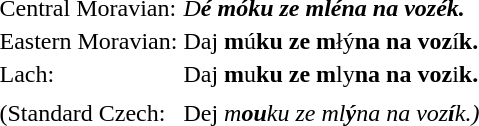<table border="0">
<tr>
<td>Central Moravian:</td>
<td><em>D<strong>é<strong><em> </em>m</strong>ó<strong>ku<em> </em>ze<em> </em>m</strong>lé<strong>na<em> </em>na<em> </em>voz</strong>é<strong>k.<em></td>
</tr>
<tr>
<td>Eastern Moravian:</td>
<td></em>D</strong>aj<strong> m</strong>ú<strong>ku ze m</strong>łý<strong>na na voz</strong>í<strong>k.<em></td>
</tr>
<tr>
<td>Lach:</td>
<td></em>D</strong>aj<strong> m</strong>u<strong>ku ze m</strong>ly<strong>na na voz</strong>i<strong>k.<em></td>
</tr>
<tr>
<td></td>
<td></td>
</tr>
<tr>
<td>(Standard Czech:</td>
<td></em>D</strong>ej</em></strong> <em>m<strong>ou</strong>ku</em> <em>ze</em> <em>ml<strong>ý</strong>na</em> <em>na</em> <em>voz<strong>í</strong>k.)</em></td>
</tr>
</table>
